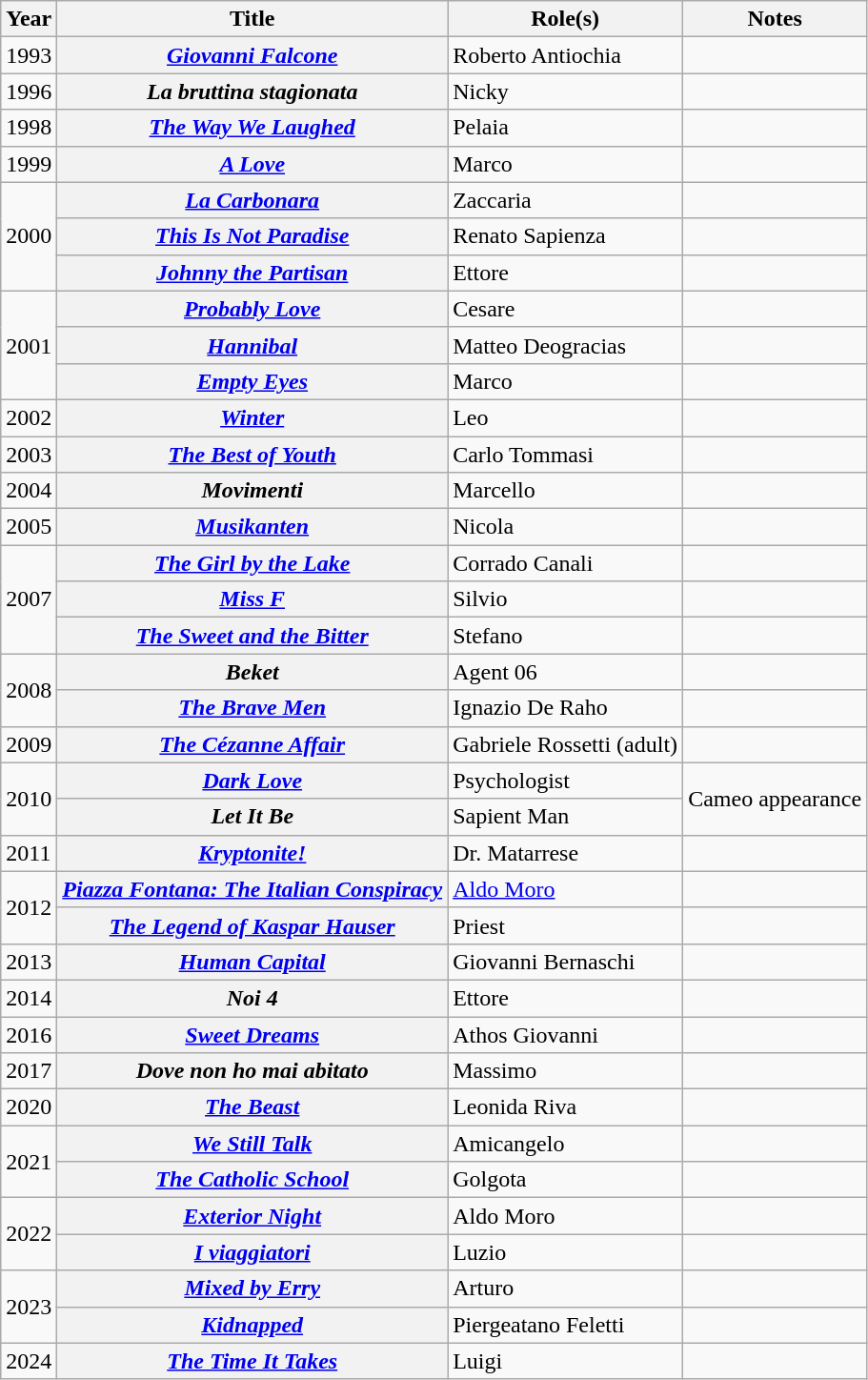<table class="wikitable plainrowheaders sortable">
<tr>
<th scope="col">Year</th>
<th scope="col">Title</th>
<th scope="col">Role(s)</th>
<th scope="col" class="unsortable">Notes</th>
</tr>
<tr>
<td>1993</td>
<th scope=row><em><a href='#'>Giovanni Falcone</a></em></th>
<td>Roberto Antiochia</td>
<td></td>
</tr>
<tr>
<td>1996</td>
<th scope=row><em>La bruttina stagionata</em></th>
<td>Nicky</td>
<td></td>
</tr>
<tr>
<td>1998</td>
<th scope=row><em><a href='#'>The Way We Laughed</a></em></th>
<td>Pelaia</td>
<td></td>
</tr>
<tr>
<td>1999</td>
<th scope=row><em><a href='#'>A Love</a></em></th>
<td>Marco</td>
<td></td>
</tr>
<tr>
<td rowspan=3>2000</td>
<th scope=row><em><a href='#'>La Carbonara</a></em></th>
<td>Zaccaria</td>
<td></td>
</tr>
<tr>
<th scope=row><em><a href='#'>This Is Not Paradise</a></em></th>
<td>Renato Sapienza</td>
<td></td>
</tr>
<tr>
<th scope=row><em><a href='#'>Johnny the Partisan</a></em></th>
<td>Ettore</td>
<td></td>
</tr>
<tr>
<td rowspan=3>2001</td>
<th scope=row><em><a href='#'>Probably Love</a></em></th>
<td>Cesare</td>
<td></td>
</tr>
<tr>
<th scope=row><em><a href='#'>Hannibal</a></em></th>
<td>Matteo Deogracias</td>
<td></td>
</tr>
<tr>
<th scope=row><em><a href='#'>Empty Eyes</a></em></th>
<td>Marco</td>
<td></td>
</tr>
<tr>
<td>2002</td>
<th scope=row><em><a href='#'>Winter</a></em></th>
<td>Leo</td>
<td></td>
</tr>
<tr>
<td>2003</td>
<th scope=row><em><a href='#'>The Best of Youth</a></em></th>
<td>Carlo Tommasi</td>
<td></td>
</tr>
<tr>
<td>2004</td>
<th scope=row><em>Movimenti</em></th>
<td>Marcello</td>
<td></td>
</tr>
<tr>
<td>2005</td>
<th scope=row><em><a href='#'>Musikanten</a></em></th>
<td>Nicola</td>
<td></td>
</tr>
<tr>
<td rowspan=3>2007</td>
<th scope=row><em><a href='#'>The Girl by the Lake</a></em></th>
<td>Corrado Canali</td>
<td></td>
</tr>
<tr>
<th scope=row><em><a href='#'>Miss F</a></em></th>
<td>Silvio</td>
<td></td>
</tr>
<tr>
<th scope=row><em><a href='#'>The Sweet and the Bitter</a></em></th>
<td>Stefano</td>
<td></td>
</tr>
<tr>
<td rowspan=2>2008</td>
<th scope=row><em>Beket</em></th>
<td>Agent 06</td>
<td></td>
</tr>
<tr>
<th scope=row><em><a href='#'>The Brave Men</a></em></th>
<td>Ignazio De Raho</td>
<td></td>
</tr>
<tr>
<td>2009</td>
<th scope=row><em><a href='#'>The Cézanne Affair</a></em></th>
<td>Gabriele Rossetti (adult)</td>
<td></td>
</tr>
<tr>
<td rowspan=2>2010</td>
<th scope=row><em><a href='#'>Dark Love</a></em></th>
<td>Psychologist</td>
<td rowspan=2>Cameo appearance</td>
</tr>
<tr>
<th scope=row><em>Let It Be</em></th>
<td>Sapient Man</td>
</tr>
<tr>
<td>2011</td>
<th scope=row><em><a href='#'>Kryptonite!</a></em></th>
<td>Dr. Matarrese</td>
<td></td>
</tr>
<tr>
<td rowspan=2>2012</td>
<th scope=row><em><a href='#'>Piazza Fontana: The Italian Conspiracy</a></em></th>
<td><a href='#'>Aldo Moro</a></td>
<td></td>
</tr>
<tr>
<th scope=row><em><a href='#'>The Legend of Kaspar Hauser</a></em></th>
<td>Priest</td>
<td></td>
</tr>
<tr>
<td>2013</td>
<th scope=row><em><a href='#'>Human Capital</a></em></th>
<td>Giovanni Bernaschi</td>
<td></td>
</tr>
<tr>
<td>2014</td>
<th scope=row><em>Noi 4</em></th>
<td>Ettore</td>
<td></td>
</tr>
<tr>
<td>2016</td>
<th scope=row><em><a href='#'>Sweet Dreams</a></em></th>
<td>Athos Giovanni</td>
<td></td>
</tr>
<tr>
<td>2017</td>
<th scope=row><em>Dove non ho mai abitato</em></th>
<td>Massimo</td>
<td></td>
</tr>
<tr>
<td>2020</td>
<th scope=row><em><a href='#'>The Beast</a></em></th>
<td>Leonida Riva</td>
<td></td>
</tr>
<tr>
<td rowspan=2>2021</td>
<th scope=row><em><a href='#'>We Still Talk</a></em></th>
<td>Amicangelo</td>
<td></td>
</tr>
<tr>
<th scope=row><em><a href='#'>The Catholic School</a></em></th>
<td>Golgota</td>
<td></td>
</tr>
<tr>
<td rowspan=2>2022</td>
<th scope=row><em><a href='#'>Exterior Night</a></em></th>
<td>Aldo Moro</td>
<td></td>
</tr>
<tr>
<th scope=row><em><a href='#'>I viaggiatori</a></em></th>
<td>Luzio</td>
<td></td>
</tr>
<tr>
<td rowspan=2>2023</td>
<th scope=row><em><a href='#'>Mixed by Erry</a></em></th>
<td>Arturo</td>
<td></td>
</tr>
<tr>
<th scope=row><em><a href='#'>Kidnapped</a></em></th>
<td>Piergeatano Feletti</td>
<td></td>
</tr>
<tr>
<td>2024</td>
<th scope=row><em><a href='#'>The Time It Takes</a></em></th>
<td>Luigi</td>
<td></td>
</tr>
</table>
